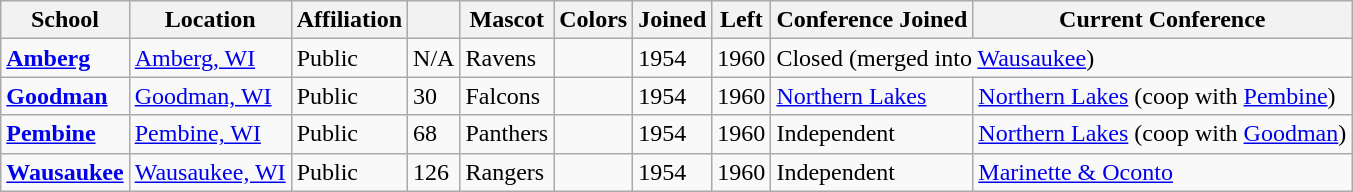<table class="wikitable sortable">
<tr>
<th>School</th>
<th>Location</th>
<th>Affiliation</th>
<th></th>
<th>Mascot</th>
<th>Colors</th>
<th>Joined</th>
<th>Left</th>
<th>Conference Joined</th>
<th>Current Conference</th>
</tr>
<tr>
<td><a href='#'><strong>Amberg</strong></a></td>
<td><a href='#'>Amberg, WI</a></td>
<td>Public</td>
<td>N/A</td>
<td>Ravens</td>
<td> </td>
<td>1954</td>
<td>1960</td>
<td colspan="2">Closed (merged into <a href='#'>Wausaukee</a>)</td>
</tr>
<tr>
<td><a href='#'><strong>Goodman</strong></a></td>
<td><a href='#'>Goodman, WI</a></td>
<td>Public</td>
<td>30</td>
<td>Falcons</td>
<td> </td>
<td>1954</td>
<td>1960</td>
<td><a href='#'>Northern Lakes</a></td>
<td><a href='#'>Northern Lakes</a> (coop with <a href='#'>Pembine</a>)</td>
</tr>
<tr>
<td><a href='#'><strong>Pembine</strong></a></td>
<td><a href='#'>Pembine, WI</a></td>
<td>Public</td>
<td>68</td>
<td>Panthers</td>
<td> </td>
<td>1954</td>
<td>1960</td>
<td>Independent</td>
<td><a href='#'>Northern Lakes</a> (coop with <a href='#'>Goodman</a>)</td>
</tr>
<tr>
<td><a href='#'><strong>Wausaukee</strong></a></td>
<td><a href='#'>Wausaukee, WI</a></td>
<td>Public</td>
<td>126</td>
<td>Rangers</td>
<td> </td>
<td>1954</td>
<td>1960</td>
<td>Independent</td>
<td><a href='#'>Marinette & Oconto</a></td>
</tr>
</table>
